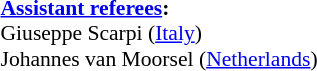<table style="width:100%; font-size:90%;">
<tr>
<td><br><strong><a href='#'>Assistant referees</a>:</strong>
<br>Giuseppe Scarpi (<a href='#'>Italy</a>)
<br>Johannes van Moorsel (<a href='#'>Netherlands</a>)</td>
</tr>
</table>
